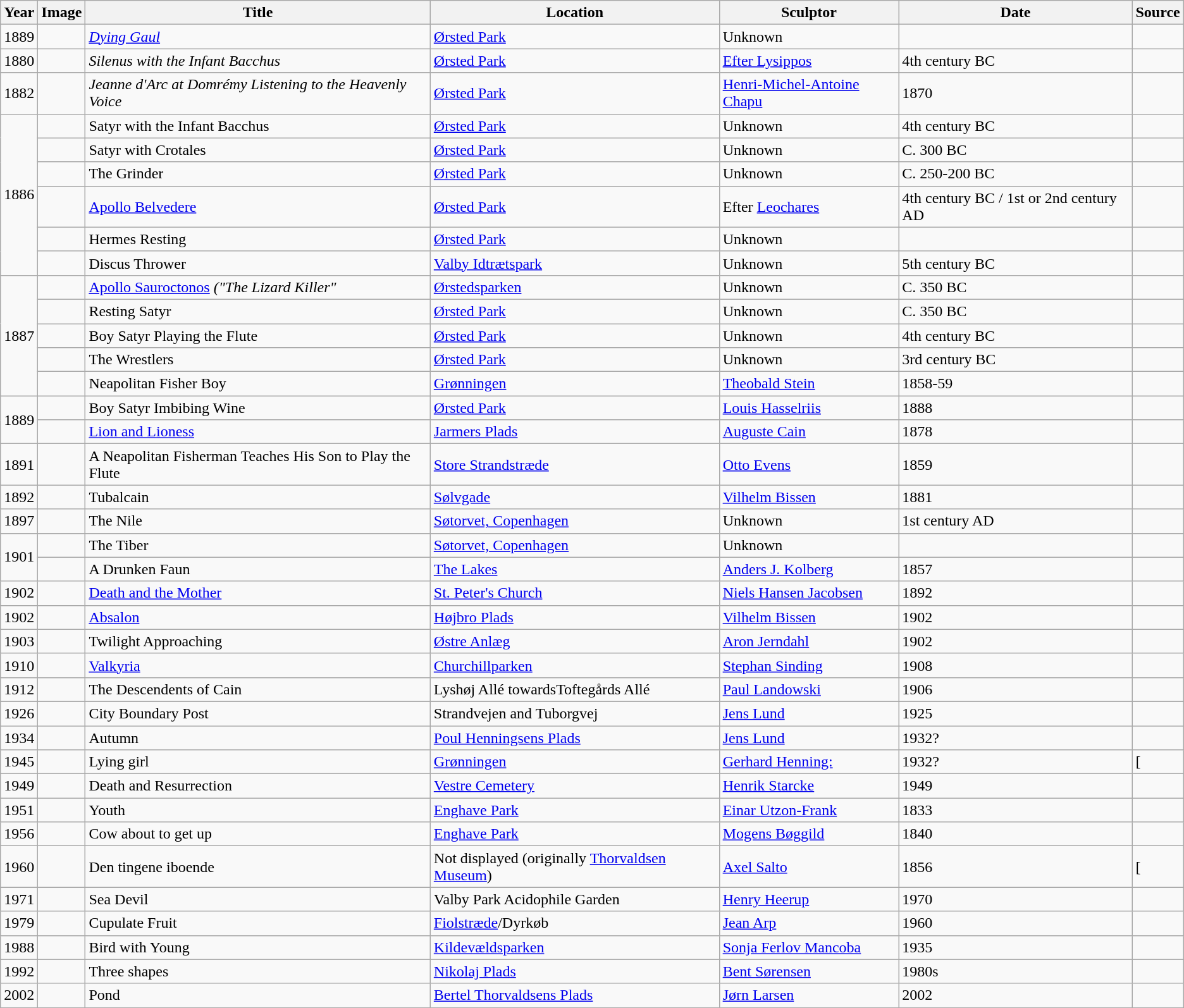<table class="wikitable sortable">
<tr>
<th>Year</th>
<th>Image</th>
<th>Title</th>
<th>Location</th>
<th>Sculptor</th>
<th>Date</th>
<th>Source</th>
</tr>
<tr>
<td>1889</td>
<td></td>
<td><em><a href='#'>Dying Gaul</a></em></td>
<td><a href='#'>Ørsted Park</a></td>
<td>Unknown</td>
<td></td>
<td></td>
</tr>
<tr>
<td>1880</td>
<td></td>
<td><em>Silenus with the Infant Bacchus</em></td>
<td><a href='#'>Ørsted Park</a></td>
<td><a href='#'>Efter Lysippos</a></td>
<td>4th century BC</td>
<td></td>
</tr>
<tr>
<td>1882</td>
<td></td>
<td><em>Jeanne d'Arc at Domrémy Listening to the Heavenly Voice<strong></td>
<td><a href='#'>Ørsted Park</a></td>
<td><a href='#'>Henri-Michel-Antoine Chapu</a></td>
<td>1870</td>
<td></td>
</tr>
<tr>
<td rowspan=6>1886</td>
<td></td>
<td></em>Satyr with the Infant Bacchus<em></td>
<td><a href='#'>Ørsted Park</a></td>
<td>Unknown</td>
<td>4th century BC</td>
<td></td>
</tr>
<tr>
<td></td>
<td></em>Satyr with Crotales<em></td>
<td><a href='#'>Ørsted Park</a></td>
<td>Unknown</td>
<td>C. 300 BC</td>
<td></td>
</tr>
<tr>
<td></td>
<td></em>The Grinder<em></td>
<td><a href='#'>Ørsted Park</a></td>
<td>Unknown</td>
<td>C. 250-200 BC</td>
<td></td>
</tr>
<tr>
<td></td>
<td></em><a href='#'>Apollo Belvedere</a><em></td>
<td><a href='#'>Ørsted Park</a></td>
<td>Efter <a href='#'>Leochares</a></td>
<td>4th century BC / 1st or 2nd century AD</td>
<td></td>
</tr>
<tr>
<td></td>
<td></em>Hermes Resting<em></td>
<td><a href='#'>Ørsted Park</a></td>
<td>Unknown</td>
<td></td>
<td></td>
</tr>
<tr>
<td></td>
<td></em>Discus Thrower<em></td>
<td><a href='#'>Valby Idtrætspark</a></td>
<td>Unknown</td>
<td>5th century BC</td>
<td></td>
</tr>
<tr>
<td rowspan=5>1887</td>
<td></td>
<td></em><a href='#'>Apollo Sauroctonos</a><em> ("The Lizard Killer"</td>
<td><a href='#'>Ørstedsparken</a></td>
<td>Unknown</td>
<td>C. 350 BC</td>
<td></td>
</tr>
<tr>
<td></td>
<td></em>Resting Satyr<em></td>
<td><a href='#'>Ørsted Park</a></td>
<td>Unknown</td>
<td>C. 350 BC</td>
<td></td>
</tr>
<tr>
<td></td>
<td></em>Boy Satyr Playing the Flute<em></td>
<td><a href='#'>Ørsted Park</a></td>
<td>Unknown</td>
<td>4th century BC</td>
<td></td>
</tr>
<tr>
<td></td>
<td></em>The Wrestlers<em></td>
<td><a href='#'>Ørsted Park</a></td>
<td>Unknown</td>
<td>3rd century BC</td>
<td></td>
</tr>
<tr>
<td></td>
<td></em>Neapolitan Fisher Boy<em></td>
<td><a href='#'>Grønningen</a></td>
<td><a href='#'>Theobald Stein</a></td>
<td>1858-59</td>
<td></td>
</tr>
<tr>
<td rowspan=2>1889</td>
<td></td>
<td></em>Boy Satyr Imbibing Wine<em></td>
<td><a href='#'>Ørsted Park</a></td>
<td><a href='#'>Louis Hasselriis</a></td>
<td>1888</td>
<td></td>
</tr>
<tr>
<td></td>
<td></em><a href='#'>Lion and Lioness</a><em></td>
<td><a href='#'>Jarmers Plads</a></td>
<td><a href='#'>Auguste Cain</a></td>
<td>1878</td>
<td></td>
</tr>
<tr>
<td>1891</td>
<td></td>
<td></em>A Neapolitan Fisherman Teaches His Son to Play the Flute<em></td>
<td><a href='#'>Store Strandstræde</a></td>
<td><a href='#'>Otto Evens</a></td>
<td>1859</td>
<td></td>
</tr>
<tr>
<td>1892</td>
<td></td>
<td></em>Tubalcain<em></td>
<td><a href='#'>Sølvgade</a></td>
<td><a href='#'>Vilhelm Bissen</a></td>
<td>1881</td>
<td></td>
</tr>
<tr>
<td>1897</td>
<td></td>
<td></em>The Nile<em></td>
<td><a href='#'>Søtorvet, Copenhagen</a></td>
<td>Unknown</td>
<td>1st century AD</td>
<td></td>
</tr>
<tr>
<td rowspan=2>1901</td>
<td></td>
<td></em>The Tiber<em></td>
<td><a href='#'>Søtorvet, Copenhagen</a></td>
<td>Unknown</td>
<td></td>
<td></td>
</tr>
<tr>
<td></td>
<td></em>A Drunken Faun<em></td>
<td><a href='#'>The Lakes</a></td>
<td><a href='#'>Anders J. Kolberg</a></td>
<td>1857</td>
<td></td>
</tr>
<tr>
<td>1902</td>
<td></td>
<td></em><a href='#'>Death and the Mother</a><em></td>
<td><a href='#'>St. Peter's Church</a></td>
<td><a href='#'>Niels Hansen Jacobsen</a></td>
<td>1892</td>
<td></td>
</tr>
<tr>
<td>1902</td>
<td></td>
<td></em><a href='#'>Absalon</a><em></td>
<td><a href='#'>Højbro Plads</a></td>
<td><a href='#'>Vilhelm Bissen</a></td>
<td>1902</td>
<td></td>
</tr>
<tr>
<td>1903</td>
<td></td>
<td></em>Twilight Approaching<em></td>
<td><a href='#'>Østre Anlæg</a></td>
<td><a href='#'>Aron Jerndahl</a></td>
<td>1902</td>
<td></td>
</tr>
<tr>
<td>1910</td>
<td></td>
<td></em><a href='#'>Valkyria</a><em></td>
<td><a href='#'>Churchillparken</a></td>
<td><a href='#'>Stephan Sinding</a></td>
<td>1908</td>
<td></td>
</tr>
<tr>
<td>1912</td>
<td></td>
<td></em>The Descendents of Cain<em></td>
<td>Lyshøj Allé towardsToftegårds Allé</td>
<td><a href='#'>Paul Landowski</a></td>
<td>1906</td>
<td></td>
</tr>
<tr>
<td>1926</td>
<td></td>
<td></em>City Boundary Post<em></td>
<td>Strandvejen and Tuborgvej</td>
<td><a href='#'>Jens Lund</a></td>
<td>1925</td>
<td></td>
</tr>
<tr>
<td>1934</td>
<td></td>
<td></em>Autumn<em></td>
<td><a href='#'>Poul Henningsens Plads</a></td>
<td><a href='#'>Jens Lund</a></td>
<td>1932?</td>
<td></td>
</tr>
<tr>
<td>1945</td>
<td></td>
<td></em>Lying girl<em></td>
<td><a href='#'>Grønningen</a></td>
<td><a href='#'>Gerhard Henning:</a></td>
<td>1932?</td>
<td>[</td>
</tr>
<tr>
<td>1949</td>
<td></td>
<td></em>Death and Resurrection<em></td>
<td><a href='#'>Vestre Cemetery</a></td>
<td><a href='#'>Henrik Starcke</a></td>
<td>1949</td>
<td></td>
</tr>
<tr>
<td>1951</td>
<td></td>
<td></em>Youth<em></td>
<td><a href='#'>Enghave Park</a></td>
<td><a href='#'>Einar Utzon-Frank</a></td>
<td>1833</td>
<td></td>
</tr>
<tr>
<td>1956</td>
<td></td>
<td></em>Cow about to get up<em></td>
<td><a href='#'>Enghave Park</a></td>
<td><a href='#'>Mogens Bøggild</a></td>
<td>1840</td>
<td></td>
</tr>
<tr>
<td>1960</td>
<td></td>
<td></em>Den tingene iboende<em></td>
<td>Not displayed (originally <a href='#'>Thorvaldsen Museum</a>)</td>
<td><a href='#'>Axel Salto</a></td>
<td>1856</td>
<td>[</td>
</tr>
<tr>
<td>1971</td>
<td></td>
<td></em>Sea Devil<em></td>
<td>Valby Park Acidophile Garden</td>
<td><a href='#'>Henry Heerup</a></td>
<td>1970</td>
<td></td>
</tr>
<tr>
<td>1979</td>
<td></td>
<td></em>Cupulate Fruit<em></td>
<td><a href='#'>Fiolstræde</a>/Dyrkøb</td>
<td><a href='#'>Jean Arp</a></td>
<td>1960</td>
<td></td>
</tr>
<tr>
<td>1988</td>
<td></td>
<td></em>Bird with Young<em></td>
<td><a href='#'>Kildevældsparken</a></td>
<td><a href='#'>Sonja Ferlov Mancoba</a></td>
<td>1935</td>
<td></td>
</tr>
<tr>
<td>1992</td>
<td></td>
<td></em>Three shapes<em></td>
<td><a href='#'>Nikolaj Plads</a></td>
<td><a href='#'>Bent Sørensen</a></td>
<td>1980s</td>
<td></td>
</tr>
<tr>
<td>2002</td>
<td></td>
<td></em>Pond<em></td>
<td><a href='#'>Bertel Thorvaldsens Plads</a></td>
<td><a href='#'>Jørn Larsen</a></td>
<td>2002</td>
<td></td>
</tr>
</table>
